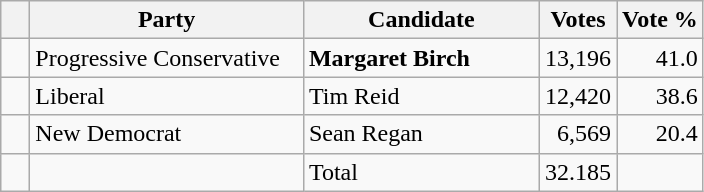<table class="wikitable">
<tr>
<th></th>
<th scope="col" width="175">Party</th>
<th scope="col" width="150">Candidate</th>
<th>Votes</th>
<th>Vote %</th>
</tr>
<tr>
<td>   </td>
<td>Progressive Conservative</td>
<td><strong>Margaret Birch</strong></td>
<td align=right>13,196</td>
<td align=right>41.0</td>
</tr>
<tr>
<td>   </td>
<td>Liberal</td>
<td>Tim Reid</td>
<td align=right>12,420</td>
<td align=right>38.6</td>
</tr>
<tr>
<td>   </td>
<td>New Democrat</td>
<td>Sean Regan</td>
<td align=right>6,569</td>
<td align=right>20.4</td>
</tr>
<tr>
<td></td>
<td></td>
<td>Total</td>
<td align=right>32.185</td>
<td></td>
</tr>
</table>
